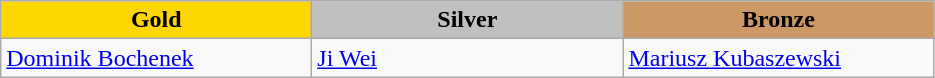<table class="wikitable" style="text-align:left">
<tr align="center">
<td width=200 bgcolor=gold><strong>Gold</strong></td>
<td width=200 bgcolor=silver><strong>Silver</strong></td>
<td width=200 bgcolor=CC9966><strong>Bronze</strong></td>
</tr>
<tr>
<td><a href='#'>Dominik Bochenek</a><br><em></em></td>
<td><a href='#'>Ji Wei</a><br><em></em></td>
<td><a href='#'>Mariusz Kubaszewski</a><br><em></em></td>
</tr>
</table>
